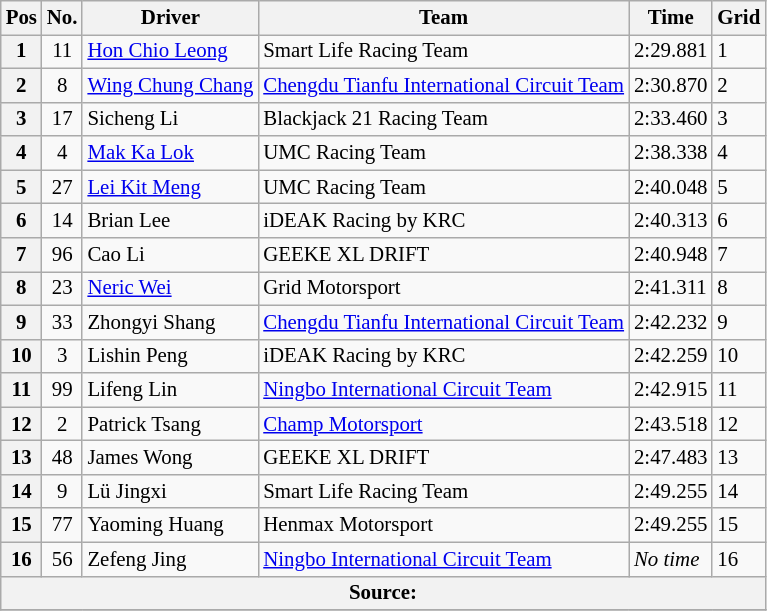<table class="wikitable" style="font-size: 87%;">
<tr>
<th>Pos</th>
<th>No.</th>
<th>Driver</th>
<th>Team</th>
<th>Time</th>
<th>Grid</th>
</tr>
<tr>
<th>1</th>
<td align=center>11</td>
<td> <a href='#'>Hon Chio Leong</a></td>
<td>Smart Life Racing Team</td>
<td>2:29.881</td>
<td>1</td>
</tr>
<tr>
<th>2</th>
<td align=center>8</td>
<td> <a href='#'>Wing Chung Chang</a></td>
<td><a href='#'>Chengdu Tianfu International Circuit Team</a></td>
<td>2:30.870</td>
<td>2</td>
</tr>
<tr>
<th>3</th>
<td align=center>17</td>
<td> Sicheng Li</td>
<td>Blackjack 21 Racing Team</td>
<td>2:33.460</td>
<td>3</td>
</tr>
<tr>
<th>4</th>
<td align=center>4</td>
<td> <a href='#'>Mak Ka Lok</a></td>
<td>UMC Racing Team</td>
<td>2:38.338</td>
<td>4</td>
</tr>
<tr>
<th>5</th>
<td align=center>27</td>
<td> <a href='#'>Lei Kit Meng</a></td>
<td>UMC Racing Team</td>
<td>2:40.048</td>
<td>5</td>
</tr>
<tr>
<th>6</th>
<td align=center>14</td>
<td> Brian Lee</td>
<td>iDEAK Racing by KRC</td>
<td>2:40.313</td>
<td>6</td>
</tr>
<tr>
<th>7</th>
<td align=center>96</td>
<td> Cao Li</td>
<td>GEEKE XL DRIFT</td>
<td>2:40.948</td>
<td>7</td>
</tr>
<tr>
<th>8</th>
<td align=center>23</td>
<td> <a href='#'>Neric Wei</a></td>
<td>Grid Motorsport</td>
<td>2:41.311</td>
<td>8</td>
</tr>
<tr>
<th>9</th>
<td align=center>33</td>
<td> Zhongyi Shang</td>
<td><a href='#'>Chengdu Tianfu International Circuit Team</a></td>
<td>2:42.232</td>
<td>9</td>
</tr>
<tr>
<th>10</th>
<td align=center>3</td>
<td> Lishin Peng</td>
<td>iDEAK Racing by KRC</td>
<td>2:42.259</td>
<td>10</td>
</tr>
<tr>
<th>11</th>
<td align=center>99</td>
<td> Lifeng Lin</td>
<td><a href='#'>Ningbo International Circuit Team</a></td>
<td>2:42.915</td>
<td>11</td>
</tr>
<tr>
<th>12</th>
<td align=center>2</td>
<td> Patrick Tsang</td>
<td><a href='#'>Champ Motorsport</a></td>
<td>2:43.518</td>
<td>12</td>
</tr>
<tr>
<th>13</th>
<td align=center>48</td>
<td> James Wong</td>
<td>GEEKE XL DRIFT</td>
<td>2:47.483</td>
<td>13</td>
</tr>
<tr>
<th>14</th>
<td align=center>9</td>
<td> Lü Jingxi</td>
<td>Smart Life Racing Team</td>
<td>2:49.255</td>
<td>14</td>
</tr>
<tr>
<th>15</th>
<td align=center>77</td>
<td> Yaoming Huang</td>
<td>Henmax Motorsport</td>
<td>2:49.255</td>
<td>15</td>
</tr>
<tr>
<th>16</th>
<td align=center>56</td>
<td> Zefeng Jing</td>
<td><a href='#'>Ningbo International Circuit Team</a></td>
<td><em>No time</em></td>
<td>16</td>
</tr>
<tr>
<th colspan=6>Source:</th>
</tr>
<tr>
</tr>
</table>
